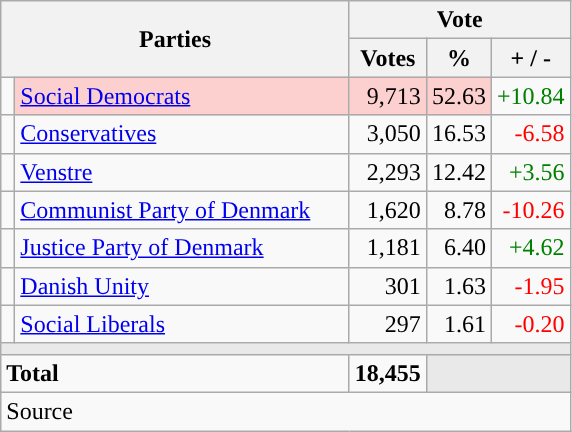<table class="wikitable" style="text-align:right;">
<tr>
<th style="text-align:centre;" rowspan="2" colspan="2" width="225">Parties</th>
<th colspan="3">Vote</th>
</tr>
<tr>
<th width="15">Votes</th>
<th width="15">%</th>
<th width="15">+ / -</th>
</tr>
<tr>
<td width="2" style="color:inherit;background:"></td>
<td bgcolor=#fbd0ce  align="left"><a href='#'>Social Democrats</a></td>
<td bgcolor=#fbd0ce>9,713</td>
<td bgcolor=#fbd0ce>52.63</td>
<td style=color:green;>+10.84</td>
</tr>
<tr>
<td width="2" style="color:inherit;background:"></td>
<td align="left"><a href='#'>Conservatives</a></td>
<td>3,050</td>
<td>16.53</td>
<td style=color:red;>-6.58</td>
</tr>
<tr>
<td width="2" style="color:inherit;background:"></td>
<td align="left"><a href='#'>Venstre</a></td>
<td>2,293</td>
<td>12.42</td>
<td style=color:green;>+3.56</td>
</tr>
<tr>
<td width="2" style="color:inherit;background:"></td>
<td align="left"><a href='#'>Communist Party of Denmark</a></td>
<td>1,620</td>
<td>8.78</td>
<td style=color:red;>-10.26</td>
</tr>
<tr>
<td width="2" style="color:inherit;background:"></td>
<td align="left"><a href='#'>Justice Party of Denmark</a></td>
<td>1,181</td>
<td>6.40</td>
<td style=color:green;>+4.62</td>
</tr>
<tr>
<td width="2" style="color:inherit;background:"></td>
<td align="left"><a href='#'>Danish Unity</a></td>
<td>301</td>
<td>1.63</td>
<td style=color:red;>-1.95</td>
</tr>
<tr>
<td width="2" style="color:inherit;background:"></td>
<td align="left"><a href='#'>Social Liberals</a></td>
<td>297</td>
<td>1.61</td>
<td style=color:red;>-0.20</td>
</tr>
<tr>
<td colspan="7" bgcolor="#E9E9E9"></td>
</tr>
<tr>
<td align="left" colspan="2"><strong>Total</strong></td>
<td><strong>18,455</strong></td>
<td bgcolor="#E9E9E9" colspan="2"></td>
</tr>
<tr>
<td align="left" colspan="6">Source</td>
</tr>
</table>
